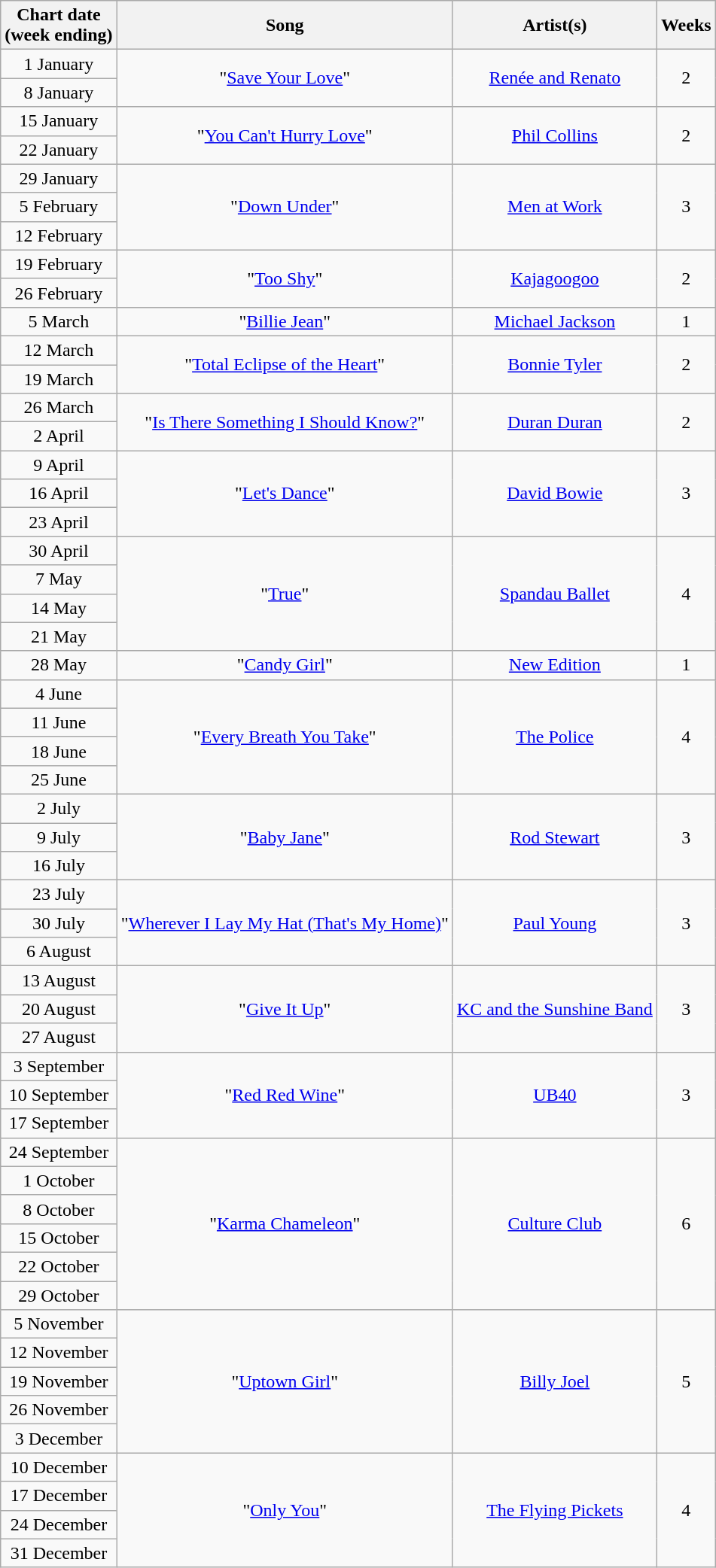<table class="wikitable" style="text-align:center;">
<tr>
<th>Chart date<br>(week ending)</th>
<th>Song</th>
<th>Artist(s)</th>
<th>Weeks</th>
</tr>
<tr>
<td>1 January</td>
<td rowspan=2>"<a href='#'>Save Your Love</a>"</td>
<td rowspan=2><a href='#'>Renée and Renato</a></td>
<td rowspan=2>2</td>
</tr>
<tr>
<td>8 January</td>
</tr>
<tr>
<td>15 January</td>
<td rowspan=2>"<a href='#'>You Can't Hurry Love</a>"</td>
<td rowspan=2><a href='#'>Phil Collins</a></td>
<td rowspan=2>2</td>
</tr>
<tr>
<td>22 January</td>
</tr>
<tr>
<td>29 January</td>
<td rowspan=3>"<a href='#'>Down Under</a>"</td>
<td rowspan=3><a href='#'>Men at Work</a></td>
<td rowspan=3>3</td>
</tr>
<tr>
<td>5 February</td>
</tr>
<tr>
<td>12 February</td>
</tr>
<tr>
<td>19 February</td>
<td rowspan=2>"<a href='#'>Too Shy</a>"</td>
<td rowspan=2><a href='#'>Kajagoogoo</a></td>
<td rowspan=2>2</td>
</tr>
<tr>
<td>26 February</td>
</tr>
<tr>
<td>5 March</td>
<td>"<a href='#'>Billie Jean</a>"</td>
<td><a href='#'>Michael Jackson</a></td>
<td>1</td>
</tr>
<tr>
<td>12 March</td>
<td rowspan=2>"<a href='#'>Total Eclipse of the Heart</a>"</td>
<td rowspan=2><a href='#'>Bonnie Tyler</a></td>
<td rowspan=2>2</td>
</tr>
<tr>
<td>19 March</td>
</tr>
<tr>
<td>26 March</td>
<td rowspan=2>"<a href='#'>Is There Something I Should Know?</a>"</td>
<td rowspan=2><a href='#'>Duran Duran</a></td>
<td rowspan=2>2</td>
</tr>
<tr>
<td>2 April</td>
</tr>
<tr>
<td>9 April</td>
<td rowspan=3>"<a href='#'>Let's Dance</a>"</td>
<td rowspan=3><a href='#'>David Bowie</a></td>
<td rowspan=3>3</td>
</tr>
<tr>
<td>16 April</td>
</tr>
<tr>
<td>23 April</td>
</tr>
<tr>
<td>30 April</td>
<td rowspan=4>"<a href='#'>True</a>"</td>
<td rowspan=4><a href='#'>Spandau Ballet</a></td>
<td rowspan=4>4</td>
</tr>
<tr>
<td>7 May</td>
</tr>
<tr>
<td>14 May</td>
</tr>
<tr>
<td>21 May</td>
</tr>
<tr>
<td>28 May</td>
<td>"<a href='#'>Candy Girl</a>"</td>
<td><a href='#'>New Edition</a></td>
<td>1</td>
</tr>
<tr>
<td>4 June</td>
<td rowspan=4>"<a href='#'>Every Breath You Take</a>"</td>
<td rowspan=4><a href='#'>The Police</a></td>
<td rowspan=4>4</td>
</tr>
<tr>
<td>11 June</td>
</tr>
<tr>
<td>18 June</td>
</tr>
<tr>
<td>25 June</td>
</tr>
<tr>
<td>2 July</td>
<td rowspan=3>"<a href='#'>Baby Jane</a>"</td>
<td rowspan=3><a href='#'>Rod Stewart</a></td>
<td rowspan=3>3</td>
</tr>
<tr>
<td>9 July</td>
</tr>
<tr>
<td>16 July</td>
</tr>
<tr>
<td>23 July</td>
<td rowspan=3>"<a href='#'>Wherever I Lay My Hat (That's My Home)</a>"</td>
<td rowspan=3><a href='#'>Paul Young</a></td>
<td rowspan=3>3</td>
</tr>
<tr>
<td>30 July</td>
</tr>
<tr>
<td>6 August</td>
</tr>
<tr>
<td>13 August</td>
<td rowspan=3>"<a href='#'>Give It Up</a>"</td>
<td rowspan=3><a href='#'>KC and the Sunshine Band</a></td>
<td rowspan=3>3</td>
</tr>
<tr>
<td>20 August</td>
</tr>
<tr>
<td>27 August</td>
</tr>
<tr>
<td>3 September</td>
<td rowspan=3>"<a href='#'>Red Red Wine</a>"</td>
<td rowspan=3><a href='#'>UB40</a></td>
<td rowspan=3>3</td>
</tr>
<tr>
<td>10 September</td>
</tr>
<tr>
<td>17 September</td>
</tr>
<tr>
<td>24 September</td>
<td rowspan=6>"<a href='#'>Karma Chameleon</a>"</td>
<td rowspan=6><a href='#'>Culture Club</a></td>
<td rowspan=6>6</td>
</tr>
<tr>
<td>1 October</td>
</tr>
<tr>
<td>8 October</td>
</tr>
<tr>
<td>15 October</td>
</tr>
<tr>
<td>22 October</td>
</tr>
<tr>
<td>29 October</td>
</tr>
<tr>
<td>5 November</td>
<td rowspan=5>"<a href='#'>Uptown Girl</a>"</td>
<td rowspan=5><a href='#'>Billy Joel</a></td>
<td rowspan=5>5</td>
</tr>
<tr>
<td>12 November</td>
</tr>
<tr>
<td>19 November</td>
</tr>
<tr>
<td>26 November</td>
</tr>
<tr>
<td>3 December</td>
</tr>
<tr>
<td>10 December</td>
<td rowspan=4>"<a href='#'>Only You</a>"</td>
<td rowspan=4><a href='#'>The Flying Pickets</a></td>
<td rowspan=4>4</td>
</tr>
<tr>
<td>17 December</td>
</tr>
<tr>
<td>24 December</td>
</tr>
<tr>
<td>31 December</td>
</tr>
</table>
